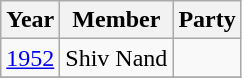<table class="wikitable sortable">
<tr>
<th>Year</th>
<th>Member</th>
<th colspan="2">Party</th>
</tr>
<tr>
<td><a href='#'>1952</a></td>
<td>Shiv Nand</td>
<td></td>
</tr>
<tr>
</tr>
</table>
